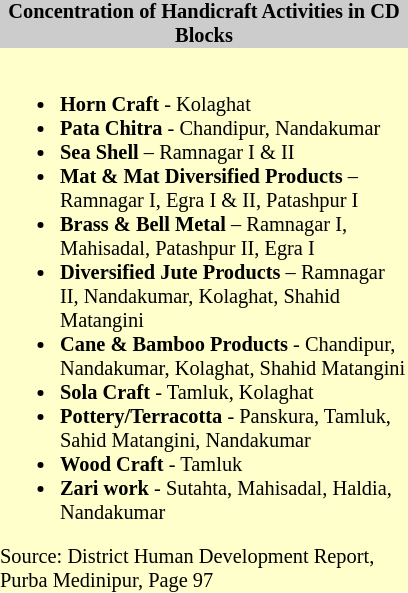<table class="toccolours" style="float: left; margin-right: 1em; font-size: 85%; background:#ffffcc; color:black; width:20em; max-width: 25%;" cellspacing="0" cellpadding="0">
<tr>
<th style="background-color:#cccccc;">Concentration of Handicraft Activities in CD Blocks</th>
</tr>
<tr>
<td style="text-align: left;"><br><ul><li><strong> Horn Craft </strong> - Kolaghat</li><li><strong>Pata Chitra </strong> - Chandipur, Nandakumar</li><li><strong>Sea Shell </strong> – Ramnagar I & II</li><li><strong>Mat & Mat Diversified Products </strong> – Ramnagar I, Egra I & II, Patashpur I</li><li><strong>Brass & Bell Metal </strong> – Ramnagar I, Mahisadal, Patashpur II, Egra I</li><li><strong>Diversified Jute Products </strong> – Ramnagar II, Nandakumar, Kolaghat, Shahid Matangini</li><li><strong>Cane & Bamboo Products </strong> - Chandipur, Nandakumar, Kolaghat, Shahid Matangini</li><li><strong>Sola Craft </strong> - Tamluk, Kolaghat</li><li><strong>Pottery/Terracotta </strong> - Panskura, Tamluk, Sahid Matangini, Nandakumar</li><li><strong>Wood Craft </strong> - Tamluk</li><li><strong>Zari work </strong>- Sutahta, Mahisadal, Haldia, Nandakumar</li></ul>Source: District Human Development Report, Purba Medinipur, Page 97</td>
</tr>
</table>
